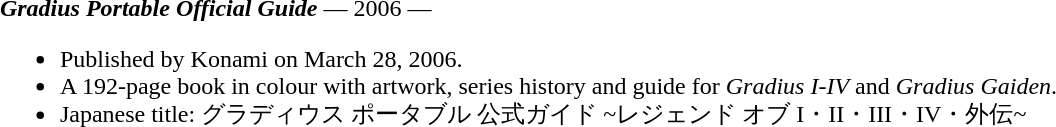<table class="toccolours" style="margin: 0 auto; width: 95%;">
<tr style="vertical-align: top;">
<td width="100%"><strong><em>Gradius Portable Official Guide</em></strong> — 2006 — <br><ul><li>Published by Konami on March 28, 2006.</li><li>A 192-page book in colour with artwork, series history and guide for <em>Gradius I-IV</em> and <em>Gradius Gaiden</em>.</li><li>Japanese title: グラディウス ポータブル 公式ガイド ~レジェンド オブ I・II・III・IV・外伝~</li></ul></td>
</tr>
</table>
